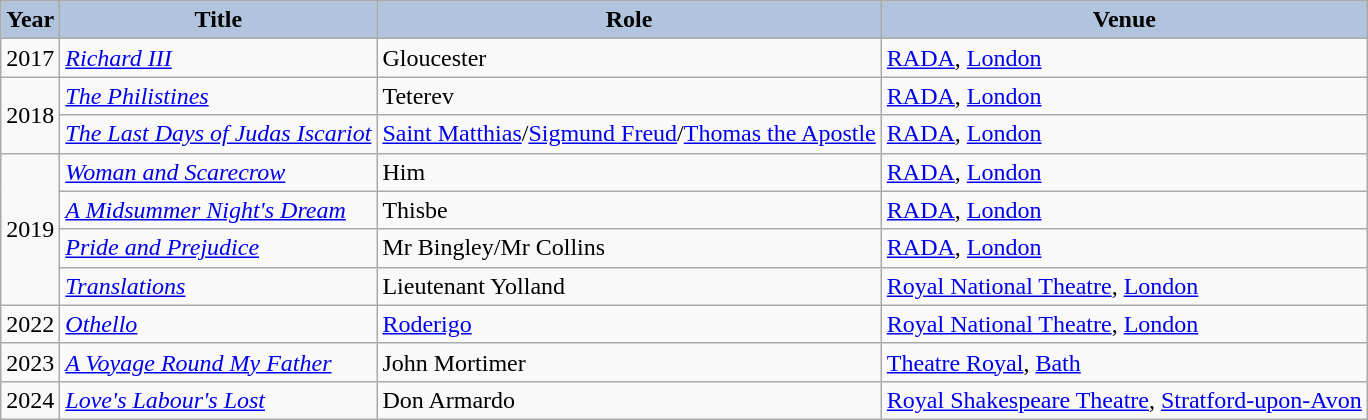<table class = "wikitable sortable">
<tr>
<th style="background:#B0C4DE;">Year</th>
<th style="background:#B0C4DE;">Title</th>
<th style="background:#B0C4DE;">Role</th>
<th style="background:#B0C4DE;">Venue</th>
</tr>
<tr>
<td>2017</td>
<td><em><a href='#'>Richard III</a></em></td>
<td>Gloucester</td>
<td><a href='#'>RADA</a>, <a href='#'>London</a></td>
</tr>
<tr>
<td rowspan="2">2018</td>
<td><em><a href='#'>The Philistines</a></em></td>
<td>Teterev</td>
<td><a href='#'>RADA</a>, <a href='#'>London</a></td>
</tr>
<tr>
<td><em><a href='#'>The Last Days of Judas Iscariot</a></em></td>
<td><a href='#'>Saint Matthias</a>/<a href='#'>Sigmund Freud</a>/<a href='#'>Thomas the Apostle</a></td>
<td><a href='#'>RADA</a>, <a href='#'>London</a></td>
</tr>
<tr>
<td rowspan="4">2019</td>
<td><em><a href='#'>Woman and Scarecrow</a></em></td>
<td>Him</td>
<td><a href='#'>RADA</a>, <a href='#'>London</a></td>
</tr>
<tr>
<td><em><a href='#'>A Midsummer Night's Dream</a></em></td>
<td>Thisbe</td>
<td><a href='#'>RADA</a>, <a href='#'>London</a></td>
</tr>
<tr>
<td><em><a href='#'>Pride and Prejudice</a></em></td>
<td>Mr Bingley/Mr Collins</td>
<td><a href='#'>RADA</a>, <a href='#'>London</a></td>
</tr>
<tr>
<td><em><a href='#'>Translations</a></em></td>
<td>Lieutenant Yolland</td>
<td><a href='#'>Royal National Theatre</a>, <a href='#'>London</a></td>
</tr>
<tr>
<td>2022</td>
<td><em><a href='#'>Othello</a></em></td>
<td><a href='#'>Roderigo</a></td>
<td><a href='#'>Royal National Theatre</a>, <a href='#'>London</a></td>
</tr>
<tr>
<td>2023</td>
<td><em><a href='#'>A Voyage Round My Father</a></em></td>
<td>John Mortimer</td>
<td><a href='#'>Theatre Royal</a>, <a href='#'>Bath</a></td>
</tr>
<tr>
<td>2024</td>
<td><em><a href='#'>Love's Labour's Lost</a></em></td>
<td>Don Armardo</td>
<td><a href='#'>Royal Shakespeare Theatre</a>, <a href='#'>Stratford-upon-Avon</a></td>
</tr>
</table>
